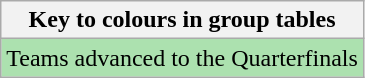<table class="wikitable">
<tr>
<th>Key to colours in group tables</th>
</tr>
<tr bgcolor=#ACE1AF>
<td>Teams advanced to the Quarterfinals</td>
</tr>
</table>
